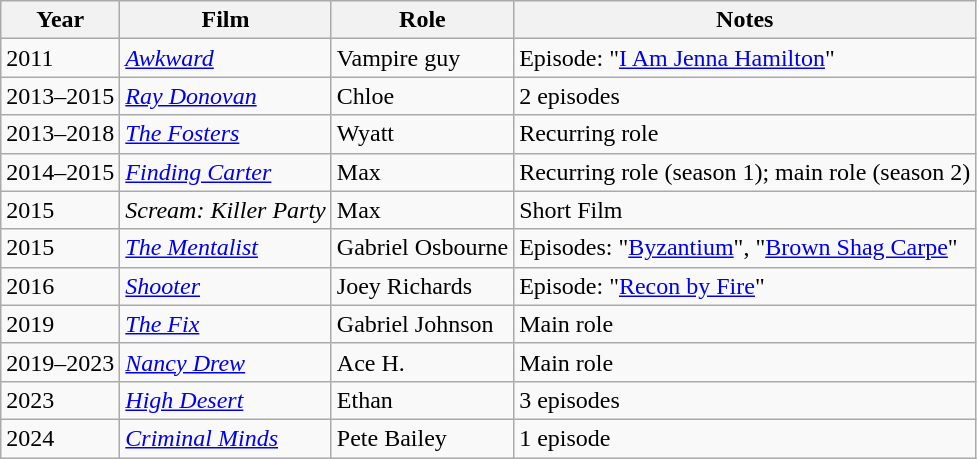<table class="wikitable sortable">
<tr>
<th>Year</th>
<th>Film</th>
<th class="unsortable">Role</th>
<th class="unsortable">Notes</th>
</tr>
<tr>
<td>2011</td>
<td><em><a href='#'>Awkward</a></em></td>
<td>Vampire guy</td>
<td>Episode: "<a href='#'>I Am Jenna Hamilton</a>"</td>
</tr>
<tr>
<td>2013–2015</td>
<td><em><a href='#'>Ray Donovan</a></em></td>
<td>Chloe</td>
<td>2 episodes</td>
</tr>
<tr>
<td>2013–2018</td>
<td data-sort-value="Fosters, The"><em><a href='#'>The Fosters</a></em></td>
<td>Wyatt</td>
<td>Recurring role</td>
</tr>
<tr>
<td>2014–2015</td>
<td><em><a href='#'>Finding Carter</a></em></td>
<td>Max</td>
<td>Recurring role (season 1); main role (season 2)</td>
</tr>
<tr>
<td>2015</td>
<td><em>Scream: Killer Party</em></td>
<td>Max</td>
<td>Short Film</td>
</tr>
<tr>
<td>2015</td>
<td data-sort-value="Mentalist, The"><em><a href='#'>The Mentalist</a></em></td>
<td>Gabriel Osbourne</td>
<td>Episodes: "<a href='#'>Byzantium</a>", "<a href='#'>Brown Shag Carpe</a>"</td>
</tr>
<tr>
<td>2016</td>
<td><em><a href='#'>Shooter</a></em></td>
<td>Joey Richards</td>
<td>Episode: "<a href='#'>Recon by Fire</a>"</td>
</tr>
<tr>
<td>2019</td>
<td data-sort-value="Fix, The"><em><a href='#'>The Fix</a></em></td>
<td>Gabriel Johnson</td>
<td>Main role</td>
</tr>
<tr>
<td>2019–2023</td>
<td><em><a href='#'>Nancy Drew</a></em></td>
<td>Ace H.</td>
<td>Main role</td>
</tr>
<tr>
<td>2023</td>
<td><em><a href='#'>High Desert</a></em></td>
<td>Ethan</td>
<td>3 episodes</td>
</tr>
<tr>
<td>2024</td>
<td><em><a href='#'>Criminal Minds</a></em></td>
<td>Pete Bailey</td>
<td>1 episode</td>
</tr>
</table>
